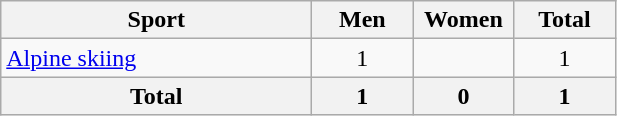<table class="wikitable" style="text-align:center;">
<tr>
<th width=200>Sport</th>
<th width=60>Men</th>
<th width=60>Women</th>
<th width=60>Total</th>
</tr>
<tr>
<td align=left><a href='#'>Alpine skiing</a></td>
<td>1</td>
<td></td>
<td>1</td>
</tr>
<tr>
<th>Total</th>
<th>1</th>
<th>0</th>
<th>1</th>
</tr>
</table>
